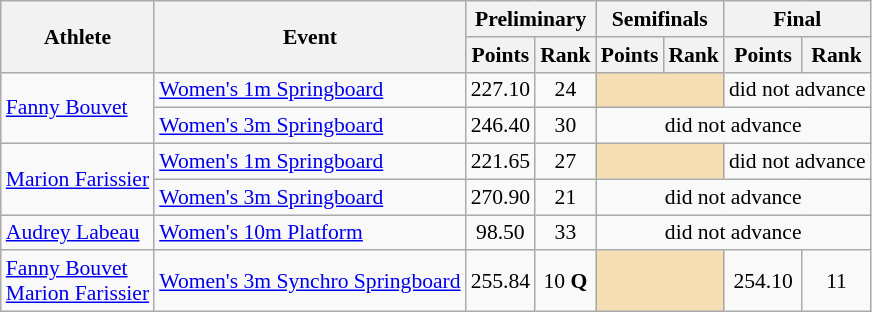<table class=wikitable style="font-size:90%">
<tr>
<th rowspan="2">Athlete</th>
<th rowspan="2">Event</th>
<th colspan="2">Preliminary</th>
<th colspan="2">Semifinals</th>
<th colspan="2">Final</th>
</tr>
<tr>
<th>Points</th>
<th>Rank</th>
<th>Points</th>
<th>Rank</th>
<th>Points</th>
<th>Rank</th>
</tr>
<tr>
<td rowspan="2"><a href='#'>Fanny Bouvet</a></td>
<td><a href='#'>Women's 1m Springboard</a></td>
<td align=center>227.10</td>
<td align=center>24</td>
<td colspan= 2 bgcolor="wheat"></td>
<td align=center colspan=2>did not advance</td>
</tr>
<tr>
<td><a href='#'>Women's 3m Springboard</a></td>
<td align=center>246.40</td>
<td align=center>30</td>
<td align=center colspan=4>did not advance</td>
</tr>
<tr>
<td rowspan="2"><a href='#'>Marion Farissier</a></td>
<td><a href='#'>Women's 1m Springboard</a></td>
<td align=center>221.65</td>
<td align=center>27</td>
<td colspan= 2 bgcolor="wheat"></td>
<td align=center colspan=2>did not advance</td>
</tr>
<tr>
<td><a href='#'>Women's 3m Springboard</a></td>
<td align=center>270.90</td>
<td align=center>21</td>
<td align=center colspan=4>did not advance</td>
</tr>
<tr>
<td rowspan="1"><a href='#'>Audrey Labeau</a></td>
<td><a href='#'>Women's 10m Platform</a></td>
<td align=center>98.50</td>
<td align=center>33</td>
<td align=center colspan=4>did not advance</td>
</tr>
<tr>
<td rowspan="1"><a href='#'>Fanny Bouvet</a><br><a href='#'>Marion Farissier</a></td>
<td><a href='#'>Women's 3m Synchro Springboard</a></td>
<td align=center>255.84</td>
<td align=center>10 <strong>Q</strong></td>
<td colspan= 2 bgcolor="wheat"></td>
<td align=center>254.10</td>
<td align=center>11</td>
</tr>
</table>
